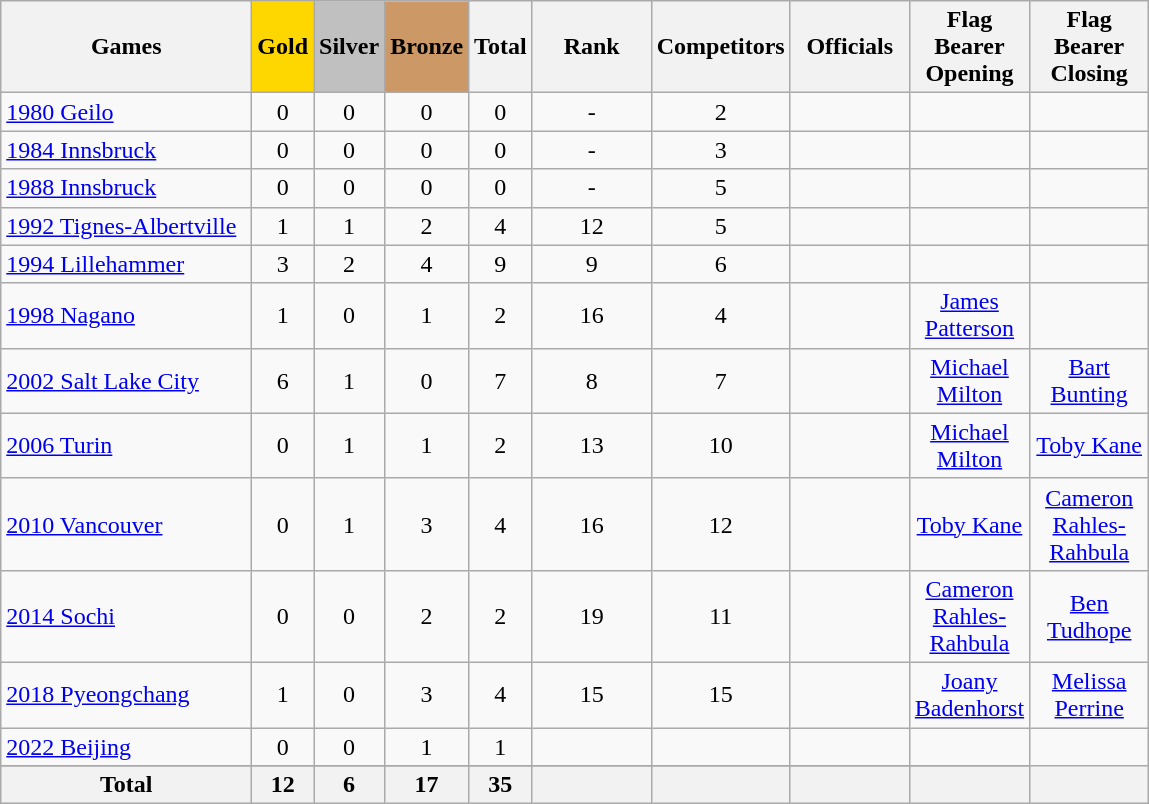<table class="wikitable sortable plainrowheaders" border="1" style="text-align:center;">
<tr>
<th scope="col" style="width:10em;">Games</th>
<th scope="col" style="background-color:gold; font-weight:bold;">Gold</th>
<th scope="col" style="background-color:silver; font-weight:bold;">Silver</th>
<th scope="col" style="background-color:#cc9966; font-weight:bold;">Bronze</th>
<th scope="col">Total</th>
<th style="width:4.5em; font-weight:bold;">Rank</th>
<th style="width:4.5em; font-weight:bold;">Competitors</th>
<th style="width:4.5em; font-weight:bold;">Officials</th>
<th style="width:4.5em; font-weight:bold;">Flag Bearer Opening</th>
<th style="width:4.5em; font-weight:bold;">Flag Bearer Closing</th>
</tr>
<tr>
<td align=left><a href='#'>1980 Geilo</a></td>
<td>0</td>
<td>0</td>
<td>0</td>
<td>0</td>
<td>-</td>
<td>2</td>
<td></td>
<td></td>
<td></td>
</tr>
<tr>
<td align=left><a href='#'>1984 Innsbruck</a></td>
<td>0</td>
<td>0</td>
<td>0</td>
<td>0</td>
<td>-</td>
<td>3</td>
<td></td>
<td></td>
<td></td>
</tr>
<tr>
<td align=left><a href='#'>1988 Innsbruck</a></td>
<td>0</td>
<td>0</td>
<td>0</td>
<td>0</td>
<td>-</td>
<td>5</td>
<td></td>
<td></td>
<td></td>
</tr>
<tr>
<td align=left><a href='#'>1992 Tignes-Albertville</a></td>
<td>1</td>
<td>1</td>
<td>2</td>
<td>4</td>
<td>12</td>
<td>5</td>
<td></td>
<td></td>
<td></td>
</tr>
<tr>
<td align=left><a href='#'>1994 Lillehammer</a></td>
<td>3</td>
<td>2</td>
<td>4</td>
<td>9</td>
<td>9</td>
<td>6</td>
<td></td>
<td></td>
<td></td>
</tr>
<tr>
<td align=left><a href='#'>1998 Nagano</a></td>
<td>1</td>
<td>0</td>
<td>1</td>
<td>2</td>
<td>16</td>
<td>4</td>
<td></td>
<td><a href='#'>James Patterson</a></td>
<td></td>
</tr>
<tr>
<td align=left><a href='#'>2002 Salt Lake City</a></td>
<td>6</td>
<td>1</td>
<td>0</td>
<td>7</td>
<td>8</td>
<td>7</td>
<td></td>
<td><a href='#'>Michael Milton</a></td>
<td><a href='#'>Bart Bunting</a></td>
</tr>
<tr>
<td align=left><a href='#'>2006 Turin</a></td>
<td>0</td>
<td>1</td>
<td>1</td>
<td>2</td>
<td>13</td>
<td>10</td>
<td></td>
<td><a href='#'>Michael Milton</a></td>
<td><a href='#'>Toby Kane</a></td>
</tr>
<tr>
<td align=left><a href='#'>2010 Vancouver</a></td>
<td>0</td>
<td>1</td>
<td>3</td>
<td>4</td>
<td>16</td>
<td>12</td>
<td></td>
<td><a href='#'>Toby Kane</a></td>
<td><a href='#'>Cameron Rahles-Rahbula</a></td>
</tr>
<tr>
<td align=left><a href='#'>2014 Sochi</a></td>
<td>0</td>
<td>0</td>
<td>2</td>
<td>2</td>
<td>19</td>
<td>11</td>
<td></td>
<td><a href='#'>Cameron Rahles-Rahbula</a></td>
<td><a href='#'>Ben Tudhope</a></td>
</tr>
<tr>
<td align=left><a href='#'>2018 Pyeongchang</a></td>
<td>1</td>
<td>0</td>
<td>3</td>
<td>4</td>
<td>15</td>
<td>15</td>
<td></td>
<td><a href='#'>Joany Badenhorst</a></td>
<td><a href='#'>Melissa Perrine</a></td>
</tr>
<tr>
<td align=left><a href='#'>2022 Beijing</a></td>
<td>0</td>
<td>0</td>
<td>1</td>
<td>1</td>
<td></td>
<td></td>
<td></td>
<td></td>
</tr>
<tr>
</tr>
<tr class="sortbottom" align=center>
<th>Total</th>
<th>12</th>
<th>6</th>
<th>17</th>
<th>35</th>
<th></th>
<th></th>
<th></th>
<th></th>
<th></th>
</tr>
</table>
